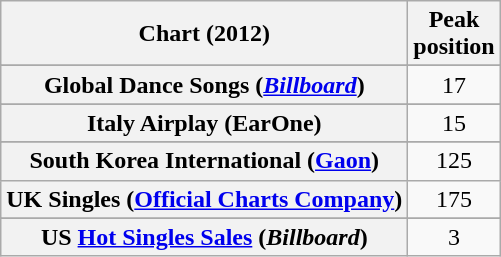<table class="wikitable sortable plainrowheaders" style="text-align:center">
<tr>
<th scope="col">Chart (2012)</th>
<th scope="col">Peak<br>position</th>
</tr>
<tr>
</tr>
<tr>
</tr>
<tr>
</tr>
<tr>
</tr>
<tr>
<th scope="row">Global Dance Songs (<em><a href='#'>Billboard</a></em>)</th>
<td>17</td>
</tr>
<tr>
</tr>
<tr>
<th scope="row">Italy Airplay (EarOne)</th>
<td>15</td>
</tr>
<tr>
</tr>
<tr>
</tr>
<tr>
<th scope="row">South Korea International (<a href='#'>Gaon</a>)</th>
<td>125</td>
</tr>
<tr>
<th scope="row">UK Singles (<a href='#'>Official Charts Company</a>)</th>
<td>175</td>
</tr>
<tr>
</tr>
<tr>
</tr>
<tr>
<th scope="row">US <a href='#'>Hot Singles Sales</a> (<em>Billboard</em>)</th>
<td>3</td>
</tr>
</table>
